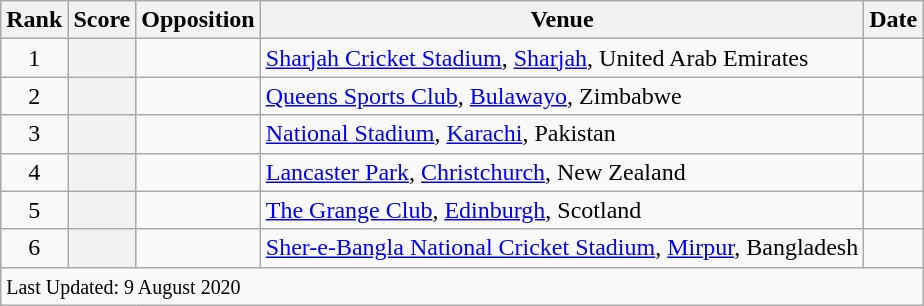<table class="wikitable plainrowheaders sortable">
<tr>
<th scope=col>Rank</th>
<th scope=col>Score</th>
<th scope=col>Opposition</th>
<th scope=col>Venue</th>
<th scope=col>Date</th>
</tr>
<tr>
<td align=center>1</td>
<th scope=row style=text-align:center;></th>
<td></td>
<td><a href='#'>Sharjah Cricket Stadium</a>, <a href='#'>Sharjah</a>, United Arab Emirates</td>
<td></td>
</tr>
<tr>
<td align=center>2</td>
<th scope=row style=text-align:center;></th>
<td></td>
<td><a href='#'>Queens Sports Club</a>, <a href='#'>Bulawayo</a>, Zimbabwe</td>
<td></td>
</tr>
<tr>
<td align="center">3</td>
<th scope="row" style="text-align:center;"></th>
<td></td>
<td><a href='#'>National Stadium</a>, <a href='#'>Karachi</a>, Pakistan</td>
<td></td>
</tr>
<tr>
<td align="center">4</td>
<th scope="row" style="text-align:center;"></th>
<td></td>
<td><a href='#'>Lancaster Park</a>, <a href='#'>Christchurch</a>, New Zealand</td>
<td></td>
</tr>
<tr>
<td align="center">5</td>
<th scope="row" style="text-align:center;"></th>
<td></td>
<td><a href='#'>The Grange Club</a>, <a href='#'>Edinburgh</a>, Scotland</td>
<td></td>
</tr>
<tr>
<td align="center">6</td>
<th scope="row" style="text-align:center;"></th>
<td></td>
<td><a href='#'>Sher-e-Bangla National Cricket Stadium</a>, <a href='#'>Mirpur</a>, Bangladesh</td>
<td></td>
</tr>
<tr class=sortbottom>
<td colspan=5><small>Last Updated: 9 August 2020</small></td>
</tr>
</table>
